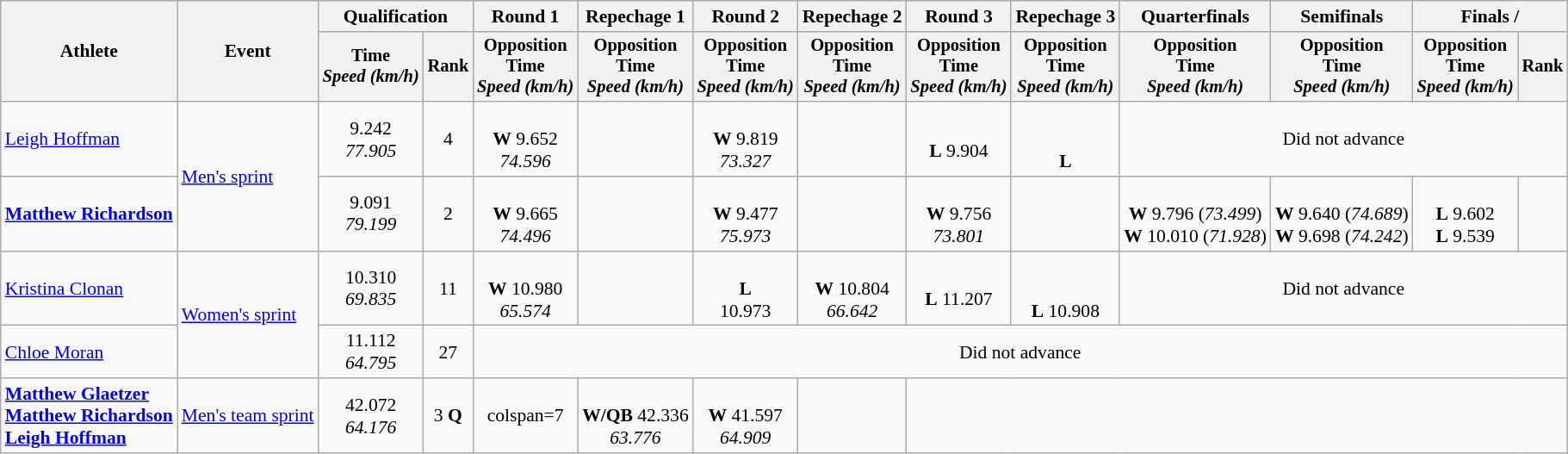<table class=wikitable style=font-size:90%;text-align:center>
<tr>
<th rowspan=2>Athlete</th>
<th rowspan=2>Event</th>
<th colspan=2>Qualification</th>
<th>Round 1</th>
<th>Repechage 1</th>
<th>Round 2</th>
<th>Repechage 2</th>
<th>Round 3</th>
<th>Repechage 3</th>
<th>Quarterfinals</th>
<th>Semifinals</th>
<th colspan=2>Finals / </th>
</tr>
<tr style=font-size:95%>
<th>Time<br><em>Speed (km/h)</em></th>
<th>Rank</th>
<th>Opposition<br>Time<br><em>Speed (km/h)</em></th>
<th>Opposition<br>Time<br><em>Speed (km/h)</em></th>
<th>Opposition<br>Time<br><em>Speed (km/h)</em></th>
<th>Opposition<br>Time<br><em>Speed (km/h)</em></th>
<th>Opposition<br>Time<br><em>Speed (km/h)</em></th>
<th>Opposition<br>Time<br><em>Speed (km/h)</em></th>
<th>Opposition<br>Time<br><em>Speed (km/h)</em></th>
<th>Opposition<br>Time<br><em>Speed (km/h)</em></th>
<th>Opposition<br>Time<br><em>Speed (km/h)</em></th>
<th>Rank</th>
</tr>
<tr>
<td align=left><a href='#'>Leigh Hoffman</a></td>
<td rowspan=2 align=left><a href='#'>Men's sprint</a></td>
<td>9.242<br><em>77.905</em></td>
<td>4</td>
<td><br><strong>W</strong> 9.652 <br> <em>74.596</em></td>
<td></td>
<td><br><strong>W</strong> 9.819 <br> <em>73.327</em></td>
<td></td>
<td><br><strong>L</strong> 9.904</td>
<td><br><br><strong>L</strong></td>
<td colspan=4>Did not advance</td>
</tr>
<tr>
<td align=left><strong><a href='#'>Matthew Richardson</a></strong></td>
<td>9.091<br><em>79.199</em></td>
<td>2</td>
<td><br><strong>W</strong> 9.665 <br> <em>74.496</em></td>
<td></td>
<td><br><strong>W</strong> 9.477 <br> <em>75.973</em></td>
<td></td>
<td><br><strong>W</strong> 9.756 <br> <em>73.801</em></td>
<td></td>
<td><br><strong>W</strong> 9.796 (<em>73.499</em>)<br><strong>W</strong> 10.010 (<em>71.928</em>)</td>
<td><br><strong>W</strong> 9.640 (<em>74.689</em>)<br><strong>W</strong> 9.698 (<em>74.242</em>)</td>
<td><br><strong>L</strong> 9.602 <br><strong>L</strong> 9.539</td>
<td></td>
</tr>
<tr>
<td align=left><a href='#'>Kristina Clonan</a></td>
<td rowspan=2 align=left><a href='#'>Women's sprint</a></td>
<td>10.310 <br> <em>69.835</em></td>
<td>11</td>
<td><br><strong>W</strong> 10.980 <br> <em>65.574</em></td>
<td></td>
<td><br><strong>L</strong><br> 10.973</td>
<td><br> <strong>W</strong> 10.804 <br> <em>66.642</em></td>
<td><br><strong>L</strong> 11.207</td>
<td><br><br><strong>L</strong> 10.908</td>
<td colspan=4>Did not advance</td>
</tr>
<tr>
<td align=left><a href='#'>Chloe Moran</a></td>
<td>11.112 <br> <em>64.795</em></td>
<td>27</td>
<td colspan=10>Did not advance</td>
</tr>
<tr>
<td align=left><strong><a href='#'>Matthew Glaetzer</a><br><a href='#'>Matthew Richardson</a><br> <a href='#'>Leigh Hoffman</a></strong></td>
<td align=left><a href='#'>Men's team sprint</a></td>
<td>42.072<br> <em>64.176</em></td>
<td>3 <strong>Q</strong></td>
<td>colspan=7 </td>
<td><br><strong>W/QB</strong> 42.336<br><em>63.776</em></td>
<td><br><strong>W</strong> 41.597 <br> <em>64.909</em></td>
<td></td>
</tr>
</table>
